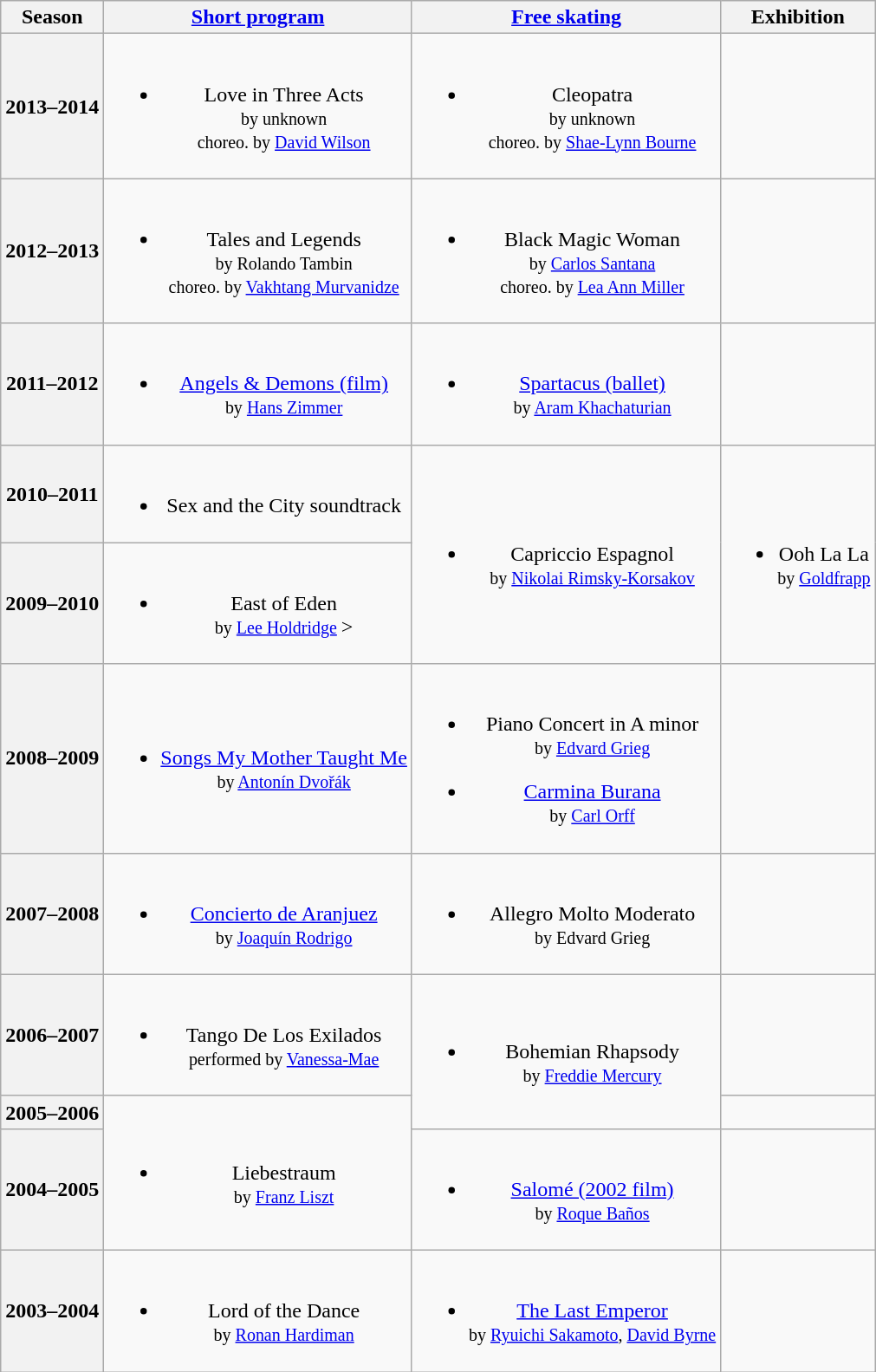<table class="wikitable" style="text-align:center">
<tr>
<th>Season</th>
<th><a href='#'>Short program</a></th>
<th><a href='#'>Free skating</a></th>
<th>Exhibition</th>
</tr>
<tr>
<th>2013–2014 <br></th>
<td><br><ul><li>Love in Three Acts <br><small> by unknown <br> choreo. by <a href='#'>David Wilson</a> </small></li></ul></td>
<td><br><ul><li>Cleopatra <br><small> by unknown <br> choreo. by <a href='#'>Shae-Lynn Bourne</a> </small></li></ul></td>
<td></td>
</tr>
<tr>
<th>2012–2013 <br></th>
<td><br><ul><li>Tales and Legends <br><small> by Rolando Tambin <br> choreo. by <a href='#'>Vakhtang Murvanidze</a> </small></li></ul></td>
<td><br><ul><li>Black Magic Woman <br><small> by <a href='#'>Carlos Santana</a> <br> choreo. by <a href='#'>Lea Ann Miller</a> </small></li></ul></td>
<td></td>
</tr>
<tr>
<th>2011–2012 <br></th>
<td><br><ul><li><a href='#'>Angels & Demons (film)</a> <br><small> by <a href='#'>Hans Zimmer</a> </small></li></ul></td>
<td><br><ul><li><a href='#'>Spartacus (ballet)</a> <br><small> by <a href='#'>Aram Khachaturian</a> </small></li></ul></td>
<td></td>
</tr>
<tr>
<th>2010–2011 <br></th>
<td><br><ul><li>Sex and the City soundtrack</li></ul></td>
<td rowspan=2><br><ul><li>Capriccio Espagnol <br><small> by <a href='#'>Nikolai Rimsky-Korsakov</a> </small></li></ul></td>
<td rowspan=2><br><ul><li>Ooh La La <br><small> by <a href='#'>Goldfrapp</a> </small></li></ul></td>
</tr>
<tr>
<th>2009–2010 <br></th>
<td><br><ul><li>East of Eden <br><small> by <a href='#'>Lee Holdridge</a> </small>></li></ul></td>
</tr>
<tr>
<th>2008–2009 <br></th>
<td><br><ul><li><a href='#'>Songs My Mother Taught Me</a> <br><small> by <a href='#'>Antonín Dvořák</a> </small></li></ul></td>
<td><br><ul><li>Piano Concert in A minor <br><small> by <a href='#'>Edvard Grieg</a> </small></li></ul><ul><li><a href='#'>Carmina Burana</a> <br><small> by <a href='#'>Carl Orff</a> </small></li></ul></td>
<td></td>
</tr>
<tr>
<th>2007–2008 <br></th>
<td><br><ul><li><a href='#'>Concierto de Aranjuez</a> <br><small> by <a href='#'>Joaquín Rodrigo</a> </small></li></ul></td>
<td><br><ul><li>Allegro Molto Moderato <br><small> by Edvard Grieg </small></li></ul></td>
<td></td>
</tr>
<tr>
<th>2006–2007 <br></th>
<td><br><ul><li>Tango De Los Exilados <br><small> performed by <a href='#'>Vanessa-Mae</a> </small></li></ul></td>
<td rowspan=2><br><ul><li>Bohemian Rhapsody <br><small> by <a href='#'>Freddie Mercury</a> </small></li></ul></td>
<td></td>
</tr>
<tr>
<th>2005–2006 <br></th>
<td rowspan=2><br><ul><li>Liebestraum <br><small> by <a href='#'>Franz Liszt</a> </small></li></ul></td>
<td></td>
</tr>
<tr>
<th>2004–2005 <br></th>
<td><br><ul><li><a href='#'>Salomé (2002 film)</a> <br><small> by <a href='#'>Roque Baños</a> </small></li></ul></td>
<td></td>
</tr>
<tr>
<th>2003–2004 <br></th>
<td><br><ul><li>Lord of the Dance <br><small> by <a href='#'>Ronan Hardiman</a></small></li></ul></td>
<td><br><ul><li><a href='#'>The Last Emperor</a> <br><small> by <a href='#'>Ryuichi Sakamoto</a>, <a href='#'>David Byrne</a></small></li></ul></td>
<td></td>
</tr>
</table>
